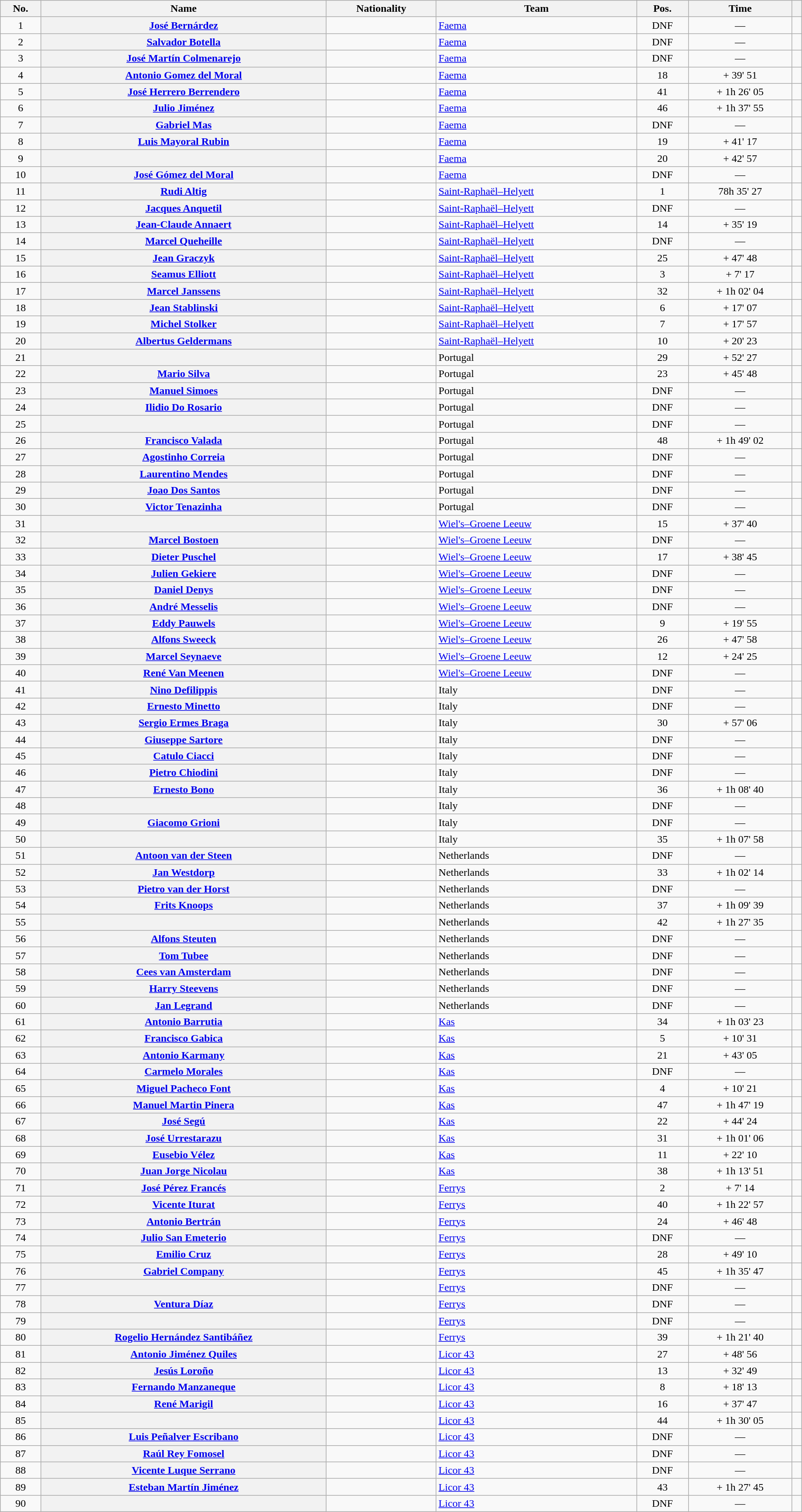<table class="wikitable plainrowheaders sortable" style="width:97%">
<tr>
<th scope="col">No.</th>
<th scope="col">Name</th>
<th scope="col">Nationality</th>
<th scope="col">Team</th>
<th scope="col" data-sort-type="number">Pos.</th>
<th scope="col" data-sort-type="number">Time</th>
<th scope="col" class="unsortable"></th>
</tr>
<tr>
<td style="text-align:center;">1</td>
<th scope="row"><a href='#'>José Bernárdez</a></th>
<td></td>
<td><a href='#'>Faema</a></td>
<td style="text-align:center;" data-sort-value="49">DNF</td>
<td style="text-align:center;" data-sort-value="49">—</td>
<td style="text-align:center;"></td>
</tr>
<tr>
<td style="text-align:center;">2</td>
<th scope="row"><a href='#'>Salvador Botella</a></th>
<td></td>
<td><a href='#'>Faema</a></td>
<td style="text-align:center;" data-sort-value="49">DNF</td>
<td style="text-align:center;" data-sort-value="49">—</td>
<td style="text-align:center;"></td>
</tr>
<tr>
<td style="text-align:center;">3</td>
<th scope="row"><a href='#'>José Martín Colmenarejo</a></th>
<td></td>
<td><a href='#'>Faema</a></td>
<td style="text-align:center;" data-sort-value="49">DNF</td>
<td style="text-align:center;" data-sort-value="49">—</td>
<td style="text-align:center;"></td>
</tr>
<tr>
<td style="text-align:center;">4</td>
<th scope="row"><a href='#'>Antonio Gomez del Moral</a></th>
<td></td>
<td><a href='#'>Faema</a></td>
<td style="text-align:center;">18</td>
<td style="text-align:center;" data-sort-value="18">+ 39' 51</td>
<td style="text-align:center;"></td>
</tr>
<tr>
<td style="text-align:center;">5</td>
<th scope="row"><a href='#'>José Herrero Berrendero</a></th>
<td></td>
<td><a href='#'>Faema</a></td>
<td style="text-align:center;">41</td>
<td style="text-align:center;" data-sort-value="41">+ 1h 26' 05</td>
<td style="text-align:center;"></td>
</tr>
<tr>
<td style="text-align:center;">6</td>
<th scope="row"><a href='#'>Julio Jiménez</a></th>
<td></td>
<td><a href='#'>Faema</a></td>
<td style="text-align:center;">46</td>
<td style="text-align:center;" data-sort-value="46">+ 1h 37' 55</td>
<td style="text-align:center;"></td>
</tr>
<tr>
<td style="text-align:center;">7</td>
<th scope="row"><a href='#'>Gabriel Mas</a></th>
<td></td>
<td><a href='#'>Faema</a></td>
<td style="text-align:center;" data-sort-value="49">DNF</td>
<td style="text-align:center;" data-sort-value="49">—</td>
<td style="text-align:center;"></td>
</tr>
<tr>
<td style="text-align:center;">8</td>
<th scope="row"><a href='#'>Luis Mayoral Rubin</a></th>
<td></td>
<td><a href='#'>Faema</a></td>
<td style="text-align:center;">19</td>
<td style="text-align:center;" data-sort-value="19">+ 41' 17</td>
<td style="text-align:center;"></td>
</tr>
<tr>
<td style="text-align:center;">9</td>
<th scope="row"></th>
<td></td>
<td><a href='#'>Faema</a></td>
<td style="text-align:center;">20</td>
<td style="text-align:center;" data-sort-value="20">+ 42' 57</td>
<td style="text-align:center;"></td>
</tr>
<tr>
<td style="text-align:center;">10</td>
<th scope="row"><a href='#'>José Gómez del Moral</a></th>
<td></td>
<td><a href='#'>Faema</a></td>
<td style="text-align:center;" data-sort-value="49">DNF</td>
<td style="text-align:center;" data-sort-value="49">—</td>
<td style="text-align:center;"></td>
</tr>
<tr>
<td style="text-align:center;">11</td>
<th scope="row"><a href='#'>Rudi Altig</a></th>
<td></td>
<td><a href='#'>Saint-Raphaël–Helyett</a></td>
<td style="text-align:center;">1</td>
<td style="text-align:center;" data-sort-value="1">78h 35' 27</td>
<td style="text-align:center;"></td>
</tr>
<tr>
<td style="text-align:center;">12</td>
<th scope="row"><a href='#'>Jacques Anquetil</a></th>
<td></td>
<td><a href='#'>Saint-Raphaël–Helyett</a></td>
<td style="text-align:center;" data-sort-value="49">DNF</td>
<td style="text-align:center;" data-sort-value="49">—</td>
<td style="text-align:center;"></td>
</tr>
<tr>
<td style="text-align:center;">13</td>
<th scope="row"><a href='#'>Jean-Claude Annaert</a></th>
<td></td>
<td><a href='#'>Saint-Raphaël–Helyett</a></td>
<td style="text-align:center;">14</td>
<td style="text-align:center;" data-sort-value="14">+ 35' 19</td>
<td style="text-align:center;"></td>
</tr>
<tr>
<td style="text-align:center;">14</td>
<th scope="row"><a href='#'>Marcel Queheille</a></th>
<td></td>
<td><a href='#'>Saint-Raphaël–Helyett</a></td>
<td style="text-align:center;" data-sort-value="49">DNF</td>
<td style="text-align:center;" data-sort-value="49">—</td>
<td style="text-align:center;"></td>
</tr>
<tr>
<td style="text-align:center;">15</td>
<th scope="row"><a href='#'>Jean Graczyk</a></th>
<td></td>
<td><a href='#'>Saint-Raphaël–Helyett</a></td>
<td style="text-align:center;">25</td>
<td style="text-align:center;" data-sort-value="25">+ 47' 48</td>
<td style="text-align:center;"></td>
</tr>
<tr>
<td style="text-align:center;">16</td>
<th scope="row"><a href='#'>Seamus Elliott</a></th>
<td></td>
<td><a href='#'>Saint-Raphaël–Helyett</a></td>
<td style="text-align:center;">3</td>
<td style="text-align:center;" data-sort-value="3">+ 7' 17</td>
<td style="text-align:center;"></td>
</tr>
<tr>
<td style="text-align:center;">17</td>
<th scope="row"><a href='#'>Marcel Janssens</a></th>
<td></td>
<td><a href='#'>Saint-Raphaël–Helyett</a></td>
<td style="text-align:center;">32</td>
<td style="text-align:center;" data-sort-value="32">+ 1h 02' 04</td>
<td style="text-align:center;"></td>
</tr>
<tr>
<td style="text-align:center;">18</td>
<th scope="row"><a href='#'>Jean Stablinski</a></th>
<td></td>
<td><a href='#'>Saint-Raphaël–Helyett</a></td>
<td style="text-align:center;">6</td>
<td style="text-align:center;" data-sort-value="6">+ 17' 07</td>
<td style="text-align:center;"></td>
</tr>
<tr>
<td style="text-align:center;">19</td>
<th scope="row"><a href='#'>Michel Stolker</a></th>
<td></td>
<td><a href='#'>Saint-Raphaël–Helyett</a></td>
<td style="text-align:center;">7</td>
<td style="text-align:center;" data-sort-value="7">+ 17' 57</td>
<td style="text-align:center;"></td>
</tr>
<tr>
<td style="text-align:center;">20</td>
<th scope="row"><a href='#'>Albertus Geldermans</a></th>
<td></td>
<td><a href='#'>Saint-Raphaël–Helyett</a></td>
<td style="text-align:center;">10</td>
<td style="text-align:center;" data-sort-value="10">+ 20' 23</td>
<td style="text-align:center;"></td>
</tr>
<tr>
<td style="text-align:center;">21</td>
<th scope="row"></th>
<td></td>
<td>Portugal</td>
<td style="text-align:center;">29</td>
<td style="text-align:center;" data-sort-value="29">+ 52' 27</td>
<td style="text-align:center;"></td>
</tr>
<tr>
<td style="text-align:center;">22</td>
<th scope="row"><a href='#'>Mario Silva</a></th>
<td></td>
<td>Portugal</td>
<td style="text-align:center;">23</td>
<td style="text-align:center;" data-sort-value="23">+ 45' 48</td>
<td style="text-align:center;"></td>
</tr>
<tr>
<td style="text-align:center;">23</td>
<th scope="row"><a href='#'>Manuel Simoes</a></th>
<td></td>
<td>Portugal</td>
<td style="text-align:center;" data-sort-value="49">DNF</td>
<td style="text-align:center;" data-sort-value="49">—</td>
<td style="text-align:center;"></td>
</tr>
<tr>
<td style="text-align:center;">24</td>
<th scope="row"><a href='#'>Ilidio Do Rosario</a></th>
<td></td>
<td>Portugal</td>
<td style="text-align:center;" data-sort-value="49">DNF</td>
<td style="text-align:center;" data-sort-value="49">—</td>
<td style="text-align:center;"></td>
</tr>
<tr>
<td style="text-align:center;">25</td>
<th scope="row"></th>
<td></td>
<td>Portugal</td>
<td style="text-align:center;" data-sort-value="49">DNF</td>
<td style="text-align:center;" data-sort-value="49">—</td>
<td style="text-align:center;"></td>
</tr>
<tr>
<td style="text-align:center;">26</td>
<th scope="row"><a href='#'>Francisco Valada</a></th>
<td></td>
<td>Portugal</td>
<td style="text-align:center;">48</td>
<td style="text-align:center;" data-sort-value="48">+ 1h 49' 02</td>
<td style="text-align:center;"></td>
</tr>
<tr>
<td style="text-align:center;">27</td>
<th scope="row"><a href='#'>Agostinho Correia</a></th>
<td></td>
<td>Portugal</td>
<td style="text-align:center;" data-sort-value="49">DNF</td>
<td style="text-align:center;" data-sort-value="49">—</td>
<td style="text-align:center;"></td>
</tr>
<tr>
<td style="text-align:center;">28</td>
<th scope="row"><a href='#'>Laurentino Mendes</a></th>
<td></td>
<td>Portugal</td>
<td style="text-align:center;" data-sort-value="49">DNF</td>
<td style="text-align:center;" data-sort-value="49">—</td>
<td style="text-align:center;"></td>
</tr>
<tr>
<td style="text-align:center;">29</td>
<th scope="row"><a href='#'>Joao Dos Santos</a></th>
<td></td>
<td>Portugal</td>
<td style="text-align:center;" data-sort-value="49">DNF</td>
<td style="text-align:center;" data-sort-value="49">—</td>
<td style="text-align:center;"></td>
</tr>
<tr>
<td style="text-align:center;">30</td>
<th scope="row"><a href='#'>Victor Tenazinha</a></th>
<td></td>
<td>Portugal</td>
<td style="text-align:center;" data-sort-value="49">DNF</td>
<td style="text-align:center;" data-sort-value="49">—</td>
<td style="text-align:center;"></td>
</tr>
<tr>
<td style="text-align:center;">31</td>
<th scope="row"></th>
<td></td>
<td><a href='#'>Wiel's–Groene Leeuw</a></td>
<td style="text-align:center;">15</td>
<td style="text-align:center;" data-sort-value="15">+ 37' 40</td>
<td style="text-align:center;"></td>
</tr>
<tr>
<td style="text-align:center;">32</td>
<th scope="row"><a href='#'>Marcel Bostoen</a></th>
<td></td>
<td><a href='#'>Wiel's–Groene Leeuw</a></td>
<td style="text-align:center;" data-sort-value="49">DNF</td>
<td style="text-align:center;" data-sort-value="49">—</td>
<td style="text-align:center;"></td>
</tr>
<tr>
<td style="text-align:center;">33</td>
<th scope="row"><a href='#'>Dieter Puschel</a></th>
<td></td>
<td><a href='#'>Wiel's–Groene Leeuw</a></td>
<td style="text-align:center;">17</td>
<td style="text-align:center;" data-sort-value="17">+ 38' 45</td>
<td style="text-align:center;"></td>
</tr>
<tr>
<td style="text-align:center;">34</td>
<th scope="row"><a href='#'>Julien Gekiere</a></th>
<td></td>
<td><a href='#'>Wiel's–Groene Leeuw</a></td>
<td style="text-align:center;" data-sort-value="49">DNF</td>
<td style="text-align:center;" data-sort-value="49">—</td>
<td style="text-align:center;"></td>
</tr>
<tr>
<td style="text-align:center;">35</td>
<th scope="row"><a href='#'>Daniel Denys</a></th>
<td></td>
<td><a href='#'>Wiel's–Groene Leeuw</a></td>
<td style="text-align:center;" data-sort-value="49">DNF</td>
<td style="text-align:center;" data-sort-value="49">—</td>
<td style="text-align:center;"></td>
</tr>
<tr>
<td style="text-align:center;">36</td>
<th scope="row"><a href='#'>André Messelis</a></th>
<td></td>
<td><a href='#'>Wiel's–Groene Leeuw</a></td>
<td style="text-align:center;" data-sort-value="49">DNF</td>
<td style="text-align:center;" data-sort-value="49">—</td>
<td style="text-align:center;"></td>
</tr>
<tr>
<td style="text-align:center;">37</td>
<th scope="row"><a href='#'>Eddy Pauwels</a></th>
<td></td>
<td><a href='#'>Wiel's–Groene Leeuw</a></td>
<td style="text-align:center;">9</td>
<td style="text-align:center;" data-sort-value="9">+ 19' 55</td>
<td style="text-align:center;"></td>
</tr>
<tr>
<td style="text-align:center;">38</td>
<th scope="row"><a href='#'>Alfons Sweeck</a></th>
<td></td>
<td><a href='#'>Wiel's–Groene Leeuw</a></td>
<td style="text-align:center;">26</td>
<td style="text-align:center;" data-sort-value="26">+ 47' 58</td>
<td style="text-align:center;"></td>
</tr>
<tr>
<td style="text-align:center;">39</td>
<th scope="row"><a href='#'>Marcel Seynaeve</a></th>
<td></td>
<td><a href='#'>Wiel's–Groene Leeuw</a></td>
<td style="text-align:center;">12</td>
<td style="text-align:center;" data-sort-value="12">+ 24' 25</td>
<td style="text-align:center;"></td>
</tr>
<tr>
<td style="text-align:center;">40</td>
<th scope="row"><a href='#'>René Van Meenen</a></th>
<td></td>
<td><a href='#'>Wiel's–Groene Leeuw</a></td>
<td style="text-align:center;" data-sort-value="49">DNF</td>
<td style="text-align:center;" data-sort-value="49">—</td>
<td style="text-align:center;"></td>
</tr>
<tr>
<td style="text-align:center;">41</td>
<th scope="row"><a href='#'>Nino Defilippis</a></th>
<td></td>
<td>Italy</td>
<td style="text-align:center;" data-sort-value="49">DNF</td>
<td style="text-align:center;" data-sort-value="49">—</td>
<td style="text-align:center;"></td>
</tr>
<tr>
<td style="text-align:center;">42</td>
<th scope="row"><a href='#'>Ernesto Minetto</a></th>
<td></td>
<td>Italy</td>
<td style="text-align:center;" data-sort-value="49">DNF</td>
<td style="text-align:center;" data-sort-value="49">—</td>
<td style="text-align:center;"></td>
</tr>
<tr>
<td style="text-align:center;">43</td>
<th scope="row"><a href='#'>Sergio Ermes Braga</a></th>
<td></td>
<td>Italy</td>
<td style="text-align:center;">30</td>
<td style="text-align:center;" data-sort-value="30">+ 57' 06</td>
<td style="text-align:center;"></td>
</tr>
<tr>
<td style="text-align:center;">44</td>
<th scope="row"><a href='#'>Giuseppe Sartore</a></th>
<td></td>
<td>Italy</td>
<td style="text-align:center;" data-sort-value="49">DNF</td>
<td style="text-align:center;" data-sort-value="49">—</td>
<td style="text-align:center;"></td>
</tr>
<tr>
<td style="text-align:center;">45</td>
<th scope="row"><a href='#'>Catulo Ciacci</a></th>
<td></td>
<td>Italy</td>
<td style="text-align:center;" data-sort-value="49">DNF</td>
<td style="text-align:center;" data-sort-value="49">—</td>
<td style="text-align:center;"></td>
</tr>
<tr>
<td style="text-align:center;">46</td>
<th scope="row"><a href='#'>Pietro Chiodini</a></th>
<td></td>
<td>Italy</td>
<td style="text-align:center;" data-sort-value="49">DNF</td>
<td style="text-align:center;" data-sort-value="49">—</td>
<td style="text-align:center;"></td>
</tr>
<tr>
<td style="text-align:center;">47</td>
<th scope="row"><a href='#'>Ernesto Bono</a></th>
<td></td>
<td>Italy</td>
<td style="text-align:center;">36</td>
<td style="text-align:center;" data-sort-value="36">+ 1h 08' 40</td>
<td style="text-align:center;"></td>
</tr>
<tr>
<td style="text-align:center;">48</td>
<th scope="row"></th>
<td></td>
<td>Italy</td>
<td style="text-align:center;" data-sort-value="49">DNF</td>
<td style="text-align:center;" data-sort-value="49">—</td>
<td style="text-align:center;"></td>
</tr>
<tr>
<td style="text-align:center;">49</td>
<th scope="row"><a href='#'>Giacomo Grioni</a></th>
<td></td>
<td>Italy</td>
<td style="text-align:center;" data-sort-value="49">DNF</td>
<td style="text-align:center;" data-sort-value="49">—</td>
<td style="text-align:center;"></td>
</tr>
<tr>
<td style="text-align:center;">50</td>
<th scope="row"></th>
<td></td>
<td>Italy</td>
<td style="text-align:center;">35</td>
<td style="text-align:center;" data-sort-value="35">+ 1h 07' 58</td>
<td style="text-align:center;"></td>
</tr>
<tr>
<td style="text-align:center;">51</td>
<th scope="row"><a href='#'>Antoon van der Steen</a></th>
<td></td>
<td>Netherlands</td>
<td style="text-align:center;" data-sort-value="49">DNF</td>
<td style="text-align:center;" data-sort-value="49">—</td>
<td style="text-align:center;"></td>
</tr>
<tr>
<td style="text-align:center;">52</td>
<th scope="row"><a href='#'>Jan Westdorp</a></th>
<td></td>
<td>Netherlands</td>
<td style="text-align:center;">33</td>
<td style="text-align:center;" data-sort-value="33">+ 1h 02' 14</td>
<td style="text-align:center;"></td>
</tr>
<tr>
<td style="text-align:center;">53</td>
<th scope="row"><a href='#'>Pietro van der Horst</a></th>
<td></td>
<td>Netherlands</td>
<td style="text-align:center;" data-sort-value="49">DNF</td>
<td style="text-align:center;" data-sort-value="49">—</td>
<td style="text-align:center;"></td>
</tr>
<tr>
<td style="text-align:center;">54</td>
<th scope="row"><a href='#'>Frits Knoops</a></th>
<td></td>
<td>Netherlands</td>
<td style="text-align:center;">37</td>
<td style="text-align:center;" data-sort-value="37">+ 1h 09' 39</td>
<td style="text-align:center;"></td>
</tr>
<tr>
<td style="text-align:center;">55</td>
<th scope="row"></th>
<td></td>
<td>Netherlands</td>
<td style="text-align:center;">42</td>
<td style="text-align:center;" data-sort-value="42">+ 1h 27' 35</td>
<td style="text-align:center;"></td>
</tr>
<tr>
<td style="text-align:center;">56</td>
<th scope="row"><a href='#'>Alfons Steuten</a></th>
<td></td>
<td>Netherlands</td>
<td style="text-align:center;" data-sort-value="49">DNF</td>
<td style="text-align:center;" data-sort-value="49">—</td>
<td style="text-align:center;"></td>
</tr>
<tr>
<td style="text-align:center;">57</td>
<th scope="row"><a href='#'>Tom Tubee</a></th>
<td></td>
<td>Netherlands</td>
<td style="text-align:center;" data-sort-value="49">DNF</td>
<td style="text-align:center;" data-sort-value="49">—</td>
<td style="text-align:center;"></td>
</tr>
<tr>
<td style="text-align:center;">58</td>
<th scope="row"><a href='#'>Cees van Amsterdam</a></th>
<td></td>
<td>Netherlands</td>
<td style="text-align:center;" data-sort-value="49">DNF</td>
<td style="text-align:center;" data-sort-value="49">—</td>
<td style="text-align:center;"></td>
</tr>
<tr>
<td style="text-align:center;">59</td>
<th scope="row"><a href='#'>Harry Steevens</a></th>
<td></td>
<td>Netherlands</td>
<td style="text-align:center;" data-sort-value="49">DNF</td>
<td style="text-align:center;" data-sort-value="49">—</td>
<td style="text-align:center;"></td>
</tr>
<tr>
<td style="text-align:center;">60</td>
<th scope="row"><a href='#'>Jan Legrand</a></th>
<td></td>
<td>Netherlands</td>
<td style="text-align:center;" data-sort-value="49">DNF</td>
<td style="text-align:center;" data-sort-value="49">—</td>
<td style="text-align:center;"></td>
</tr>
<tr>
<td style="text-align:center;">61</td>
<th scope="row"><a href='#'>Antonio Barrutia</a></th>
<td></td>
<td><a href='#'>Kas</a></td>
<td style="text-align:center;">34</td>
<td style="text-align:center;" data-sort-value="34">+ 1h 03' 23</td>
<td style="text-align:center;"></td>
</tr>
<tr>
<td style="text-align:center;">62</td>
<th scope="row"><a href='#'>Francisco Gabica</a></th>
<td></td>
<td><a href='#'>Kas</a></td>
<td style="text-align:center;">5</td>
<td style="text-align:center;" data-sort-value="5">+ 10' 31</td>
<td style="text-align:center;"></td>
</tr>
<tr>
<td style="text-align:center;">63</td>
<th scope="row"><a href='#'>Antonio Karmany</a></th>
<td></td>
<td><a href='#'>Kas</a></td>
<td style="text-align:center;">21</td>
<td style="text-align:center;" data-sort-value="21">+ 43' 05</td>
<td style="text-align:center;"></td>
</tr>
<tr>
<td style="text-align:center;">64</td>
<th scope="row"><a href='#'>Carmelo Morales</a></th>
<td></td>
<td><a href='#'>Kas</a></td>
<td style="text-align:center;" data-sort-value="49">DNF</td>
<td style="text-align:center;" data-sort-value="49">—</td>
<td style="text-align:center;"></td>
</tr>
<tr>
<td style="text-align:center;">65</td>
<th scope="row"><a href='#'>Miguel Pacheco Font</a></th>
<td></td>
<td><a href='#'>Kas</a></td>
<td style="text-align:center;">4</td>
<td style="text-align:center;" data-sort-value="4">+ 10' 21</td>
<td style="text-align:center;"></td>
</tr>
<tr>
<td style="text-align:center;">66</td>
<th scope="row"><a href='#'>Manuel Martin Pinera</a></th>
<td></td>
<td><a href='#'>Kas</a></td>
<td style="text-align:center;">47</td>
<td style="text-align:center;" data-sort-value="47">+ 1h 47' 19</td>
<td style="text-align:center;"></td>
</tr>
<tr>
<td style="text-align:center;">67</td>
<th scope="row"><a href='#'>José Segú</a></th>
<td></td>
<td><a href='#'>Kas</a></td>
<td style="text-align:center;">22</td>
<td style="text-align:center;" data-sort-value="22">+ 44' 24</td>
<td style="text-align:center;"></td>
</tr>
<tr>
<td style="text-align:center;">68</td>
<th scope="row"><a href='#'>José Urrestarazu</a></th>
<td></td>
<td><a href='#'>Kas</a></td>
<td style="text-align:center;">31</td>
<td style="text-align:center;" data-sort-value="31">+ 1h 01' 06</td>
<td style="text-align:center;"></td>
</tr>
<tr>
<td style="text-align:center;">69</td>
<th scope="row"><a href='#'>Eusebio Vélez</a></th>
<td></td>
<td><a href='#'>Kas</a></td>
<td style="text-align:center;">11</td>
<td style="text-align:center;" data-sort-value="11">+ 22' 10</td>
<td style="text-align:center;"></td>
</tr>
<tr>
<td style="text-align:center;">70</td>
<th scope="row"><a href='#'>Juan Jorge Nicolau</a></th>
<td></td>
<td><a href='#'>Kas</a></td>
<td style="text-align:center;">38</td>
<td style="text-align:center;" data-sort-value="38">+ 1h 13' 51</td>
<td style="text-align:center;"></td>
</tr>
<tr>
<td style="text-align:center;">71</td>
<th scope="row"><a href='#'>José Pérez Francés</a></th>
<td></td>
<td><a href='#'>Ferrys</a></td>
<td style="text-align:center;">2</td>
<td style="text-align:center;" data-sort-value="2">+ 7' 14</td>
<td style="text-align:center;"></td>
</tr>
<tr>
<td style="text-align:center;">72</td>
<th scope="row"><a href='#'>Vicente Iturat</a></th>
<td></td>
<td><a href='#'>Ferrys</a></td>
<td style="text-align:center;">40</td>
<td style="text-align:center;" data-sort-value="40">+ 1h 22' 57</td>
<td style="text-align:center;"></td>
</tr>
<tr>
<td style="text-align:center;">73</td>
<th scope="row"><a href='#'>Antonio Bertrán</a></th>
<td></td>
<td><a href='#'>Ferrys</a></td>
<td style="text-align:center;">24</td>
<td style="text-align:center;" data-sort-value="24">+ 46' 48</td>
<td style="text-align:center;"></td>
</tr>
<tr>
<td style="text-align:center;">74</td>
<th scope="row"><a href='#'>Julio San Emeterio</a></th>
<td></td>
<td><a href='#'>Ferrys</a></td>
<td style="text-align:center;" data-sort-value="49">DNF</td>
<td style="text-align:center;" data-sort-value="49">—</td>
<td style="text-align:center;"></td>
</tr>
<tr>
<td style="text-align:center;">75</td>
<th scope="row"><a href='#'>Emilio Cruz</a></th>
<td></td>
<td><a href='#'>Ferrys</a></td>
<td style="text-align:center;">28</td>
<td style="text-align:center;" data-sort-value="28">+ 49' 10</td>
<td style="text-align:center;"></td>
</tr>
<tr>
<td style="text-align:center;">76</td>
<th scope="row"><a href='#'>Gabriel Company</a></th>
<td></td>
<td><a href='#'>Ferrys</a></td>
<td style="text-align:center;">45</td>
<td style="text-align:center;" data-sort-value="45">+ 1h 35' 47</td>
<td style="text-align:center;"></td>
</tr>
<tr>
<td style="text-align:center;">77</td>
<th scope="row"></th>
<td></td>
<td><a href='#'>Ferrys</a></td>
<td style="text-align:center;" data-sort-value="49">DNF</td>
<td style="text-align:center;" data-sort-value="49">—</td>
<td style="text-align:center;"></td>
</tr>
<tr>
<td style="text-align:center;">78</td>
<th scope="row"><a href='#'>Ventura Díaz</a></th>
<td></td>
<td><a href='#'>Ferrys</a></td>
<td style="text-align:center;" data-sort-value="49">DNF</td>
<td style="text-align:center;" data-sort-value="49">—</td>
<td style="text-align:center;"></td>
</tr>
<tr>
<td style="text-align:center;">79</td>
<th scope="row"></th>
<td></td>
<td><a href='#'>Ferrys</a></td>
<td style="text-align:center;" data-sort-value="49">DNF</td>
<td style="text-align:center;" data-sort-value="49">—</td>
<td style="text-align:center;"></td>
</tr>
<tr>
<td style="text-align:center;">80</td>
<th scope="row"><a href='#'>Rogelio Hernández Santibáñez</a></th>
<td></td>
<td><a href='#'>Ferrys</a></td>
<td style="text-align:center;">39</td>
<td style="text-align:center;" data-sort-value="39">+ 1h 21' 40</td>
<td style="text-align:center;"></td>
</tr>
<tr>
<td style="text-align:center;">81</td>
<th scope="row"><a href='#'>Antonio Jiménez Quiles</a></th>
<td></td>
<td><a href='#'>Licor 43</a></td>
<td style="text-align:center;">27</td>
<td style="text-align:center;" data-sort-value="27">+ 48' 56</td>
<td style="text-align:center;"></td>
</tr>
<tr>
<td style="text-align:center;">82</td>
<th scope="row"><a href='#'>Jesús Loroño</a></th>
<td></td>
<td><a href='#'>Licor 43</a></td>
<td style="text-align:center;">13</td>
<td style="text-align:center;" data-sort-value="13">+ 32' 49</td>
<td style="text-align:center;"></td>
</tr>
<tr>
<td style="text-align:center;">83</td>
<th scope="row"><a href='#'>Fernando Manzaneque</a></th>
<td></td>
<td><a href='#'>Licor 43</a></td>
<td style="text-align:center;">8</td>
<td style="text-align:center;" data-sort-value="8">+ 18' 13</td>
<td style="text-align:center;"></td>
</tr>
<tr>
<td style="text-align:center;">84</td>
<th scope="row"><a href='#'>René Marigil</a></th>
<td></td>
<td><a href='#'>Licor 43</a></td>
<td style="text-align:center;">16</td>
<td style="text-align:center;" data-sort-value="16">+ 37' 47</td>
<td style="text-align:center;"></td>
</tr>
<tr>
<td style="text-align:center;">85</td>
<th scope="row"></th>
<td></td>
<td><a href='#'>Licor 43</a></td>
<td style="text-align:center;">44</td>
<td style="text-align:center;" data-sort-value="44">+ 1h 30' 05</td>
<td style="text-align:center;"></td>
</tr>
<tr>
<td style="text-align:center;">86</td>
<th scope="row"><a href='#'>Luis Peñalver Escribano</a></th>
<td></td>
<td><a href='#'>Licor 43</a></td>
<td style="text-align:center;" data-sort-value="49">DNF</td>
<td style="text-align:center;" data-sort-value="49">—</td>
<td style="text-align:center;"></td>
</tr>
<tr>
<td style="text-align:center;">87</td>
<th scope="row"><a href='#'>Raúl Rey Fomosel</a></th>
<td></td>
<td><a href='#'>Licor 43</a></td>
<td style="text-align:center;" data-sort-value="49">DNF</td>
<td style="text-align:center;" data-sort-value="49">—</td>
<td style="text-align:center;"></td>
</tr>
<tr>
<td style="text-align:center;">88</td>
<th scope="row"><a href='#'>Vicente Luque Serrano</a></th>
<td></td>
<td><a href='#'>Licor 43</a></td>
<td style="text-align:center;" data-sort-value="49">DNF</td>
<td style="text-align:center;" data-sort-value="49">—</td>
<td style="text-align:center;"></td>
</tr>
<tr>
<td style="text-align:center;">89</td>
<th scope="row"><a href='#'>Esteban Martín Jiménez</a></th>
<td></td>
<td><a href='#'>Licor 43</a></td>
<td style="text-align:center;">43</td>
<td style="text-align:center;" data-sort-value="43">+ 1h 27' 45</td>
<td style="text-align:center;"></td>
</tr>
<tr>
<td style="text-align:center;">90</td>
<th scope="row"></th>
<td></td>
<td><a href='#'>Licor 43</a></td>
<td style="text-align:center;" data-sort-value="49">DNF</td>
<td style="text-align:center;" data-sort-value="49">—</td>
<td style="text-align:center;"></td>
</tr>
</table>
